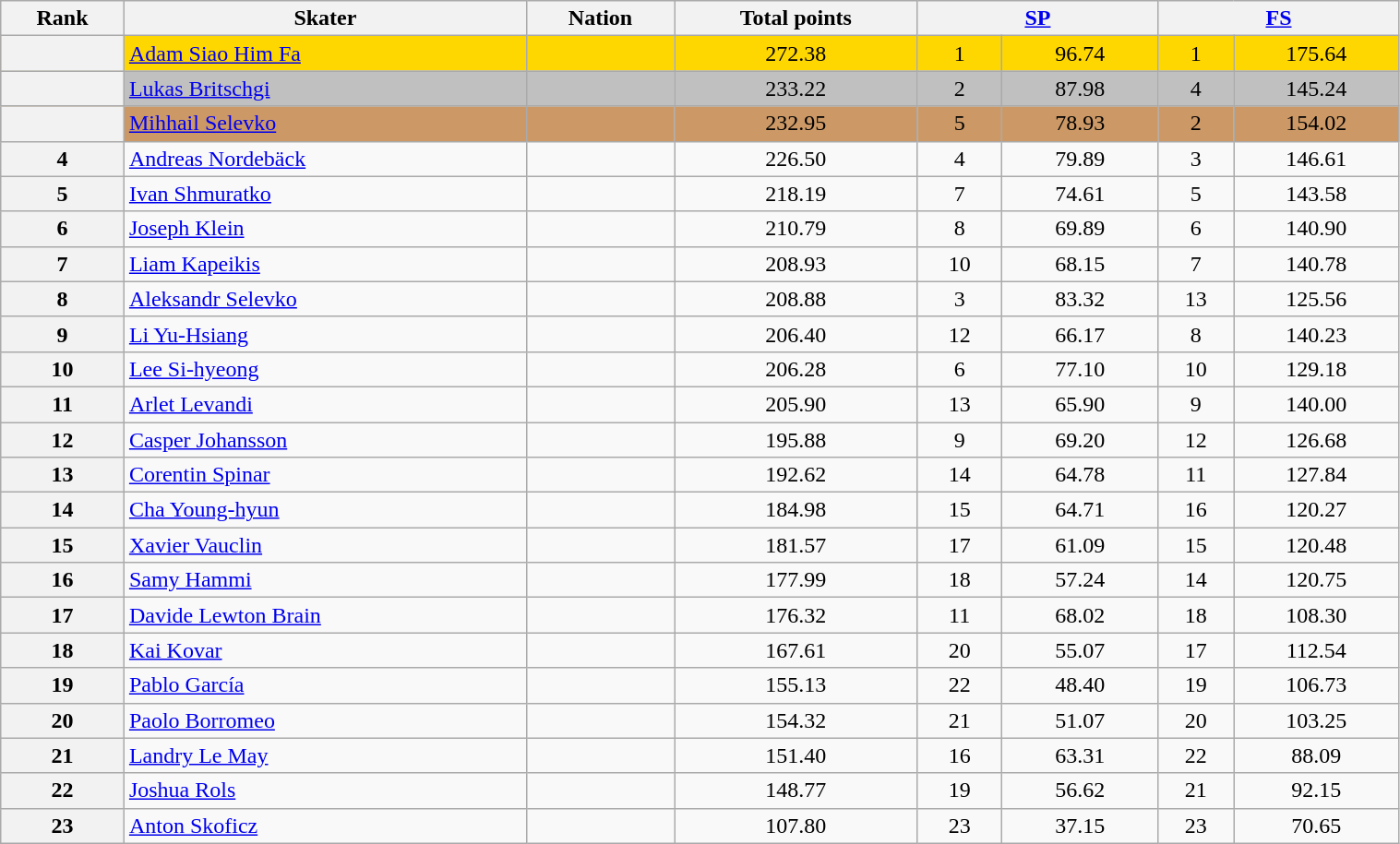<table class="wikitable sortable" style="text-align:center;" width="80%">
<tr>
<th scope="col">Rank</th>
<th scope="col">Skater</th>
<th scope="col">Nation</th>
<th scope="col">Total points</th>
<th scope="col" colspan="2" width="80px"><a href='#'>SP</a></th>
<th scope="col" colspan="2" width="80px"><a href='#'>FS</a></th>
</tr>
<tr bgcolor="gold">
<th scope="row"></th>
<td align="left"><a href='#'>Adam Siao Him Fa</a></td>
<td align="left"></td>
<td>272.38</td>
<td>1</td>
<td>96.74</td>
<td>1</td>
<td>175.64</td>
</tr>
<tr bgcolor="silver">
<th scope="row"></th>
<td align="left"><a href='#'>Lukas Britschgi</a></td>
<td align="left"></td>
<td>233.22</td>
<td>2</td>
<td>87.98</td>
<td>4</td>
<td>145.24</td>
</tr>
<tr bgcolor="cc9966">
<th scope="row"></th>
<td align="left"><a href='#'>Mihhail Selevko</a></td>
<td align="left"></td>
<td>232.95</td>
<td>5</td>
<td>78.93</td>
<td>2</td>
<td>154.02</td>
</tr>
<tr>
<th scope="row">4</th>
<td align="left"><a href='#'>Andreas Nordebäck</a></td>
<td align="left"></td>
<td>226.50</td>
<td>4</td>
<td>79.89</td>
<td>3</td>
<td>146.61</td>
</tr>
<tr>
<th scope="row">5</th>
<td align="left"><a href='#'>Ivan Shmuratko</a></td>
<td align="left"></td>
<td>218.19</td>
<td>7</td>
<td>74.61</td>
<td>5</td>
<td>143.58</td>
</tr>
<tr>
<th scope="row">6</th>
<td align="left"><a href='#'>Joseph Klein</a></td>
<td align="left"></td>
<td>210.79</td>
<td>8</td>
<td>69.89</td>
<td>6</td>
<td>140.90</td>
</tr>
<tr>
<th scope="row">7</th>
<td align="left"><a href='#'>Liam Kapeikis</a></td>
<td align="left"></td>
<td>208.93</td>
<td>10</td>
<td>68.15</td>
<td>7</td>
<td>140.78</td>
</tr>
<tr>
<th scope="row">8</th>
<td align="left"><a href='#'>Aleksandr Selevko</a></td>
<td align="left"></td>
<td>208.88</td>
<td>3</td>
<td>83.32</td>
<td>13</td>
<td>125.56</td>
</tr>
<tr>
<th scope="row">9</th>
<td align="left"><a href='#'>Li Yu-Hsiang</a></td>
<td align="left"></td>
<td>206.40</td>
<td>12</td>
<td>66.17</td>
<td>8</td>
<td>140.23</td>
</tr>
<tr>
<th scope="row">10</th>
<td align="left"><a href='#'>Lee Si-hyeong</a></td>
<td align="left"></td>
<td>206.28</td>
<td>6</td>
<td>77.10</td>
<td>10</td>
<td>129.18</td>
</tr>
<tr>
<th scope="row">11</th>
<td align="left"><a href='#'>Arlet Levandi</a></td>
<td align="left"></td>
<td>205.90</td>
<td>13</td>
<td>65.90</td>
<td>9</td>
<td>140.00</td>
</tr>
<tr>
<th scope="row">12</th>
<td align="left"><a href='#'>Casper Johansson</a></td>
<td align="left"></td>
<td>195.88</td>
<td>9</td>
<td>69.20</td>
<td>12</td>
<td>126.68</td>
</tr>
<tr>
<th scope="row">13</th>
<td align="left"><a href='#'>Corentin Spinar</a></td>
<td align="left"></td>
<td>192.62</td>
<td>14</td>
<td>64.78</td>
<td>11</td>
<td>127.84</td>
</tr>
<tr>
<th scope="row">14</th>
<td align="left"><a href='#'>Cha Young-hyun</a></td>
<td align="left"></td>
<td>184.98</td>
<td>15</td>
<td>64.71</td>
<td>16</td>
<td>120.27</td>
</tr>
<tr>
<th scope="row">15</th>
<td align="left"><a href='#'>Xavier Vauclin</a></td>
<td align="left"></td>
<td>181.57</td>
<td>17</td>
<td>61.09</td>
<td>15</td>
<td>120.48</td>
</tr>
<tr>
<th scope="row">16</th>
<td align="left"><a href='#'>Samy Hammi</a></td>
<td align="left"></td>
<td>177.99</td>
<td>18</td>
<td>57.24</td>
<td>14</td>
<td>120.75</td>
</tr>
<tr>
<th scope="row">17</th>
<td align="left"><a href='#'>Davide Lewton Brain</a></td>
<td align="left"></td>
<td>176.32</td>
<td>11</td>
<td>68.02</td>
<td>18</td>
<td>108.30</td>
</tr>
<tr>
<th scope="row">18</th>
<td align="left"><a href='#'>Kai Kovar</a></td>
<td align="left"></td>
<td>167.61</td>
<td>20</td>
<td>55.07</td>
<td>17</td>
<td>112.54</td>
</tr>
<tr>
<th scope="row">19</th>
<td align="left"><a href='#'>Pablo García</a></td>
<td align="left"></td>
<td>155.13</td>
<td>22</td>
<td>48.40</td>
<td>19</td>
<td>106.73</td>
</tr>
<tr>
<th scope="row">20</th>
<td align="left"><a href='#'>Paolo Borromeo</a></td>
<td align="left"></td>
<td>154.32</td>
<td>21</td>
<td>51.07</td>
<td>20</td>
<td>103.25</td>
</tr>
<tr>
<th scope="row">21</th>
<td align="left"><a href='#'>Landry Le May</a></td>
<td align="left"></td>
<td>151.40</td>
<td>16</td>
<td>63.31</td>
<td>22</td>
<td>88.09</td>
</tr>
<tr>
<th scope="row">22</th>
<td align="left"><a href='#'>Joshua Rols</a></td>
<td align="left"></td>
<td>148.77</td>
<td>19</td>
<td>56.62</td>
<td>21</td>
<td>92.15</td>
</tr>
<tr>
<th scope="row">23</th>
<td align="left"><a href='#'>Anton Skoficz</a></td>
<td align="left"></td>
<td>107.80</td>
<td>23</td>
<td>37.15</td>
<td>23</td>
<td>70.65</td>
</tr>
</table>
